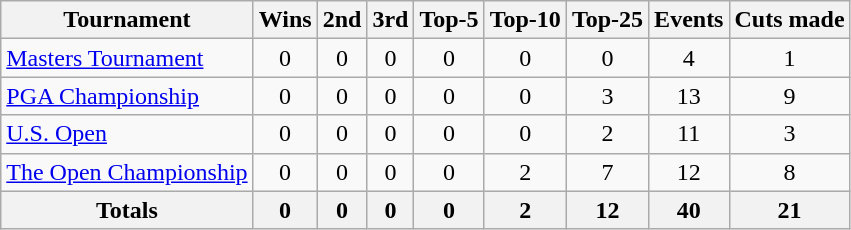<table class=wikitable style=text-align:center>
<tr>
<th>Tournament</th>
<th>Wins</th>
<th>2nd</th>
<th>3rd</th>
<th>Top-5</th>
<th>Top-10</th>
<th>Top-25</th>
<th>Events</th>
<th>Cuts made</th>
</tr>
<tr>
<td align=left><a href='#'>Masters Tournament</a></td>
<td>0</td>
<td>0</td>
<td>0</td>
<td>0</td>
<td>0</td>
<td>0</td>
<td>4</td>
<td>1</td>
</tr>
<tr>
<td align=left><a href='#'>PGA Championship</a></td>
<td>0</td>
<td>0</td>
<td>0</td>
<td>0</td>
<td>0</td>
<td>3</td>
<td>13</td>
<td>9</td>
</tr>
<tr>
<td align=left><a href='#'>U.S. Open</a></td>
<td>0</td>
<td>0</td>
<td>0</td>
<td>0</td>
<td>0</td>
<td>2</td>
<td>11</td>
<td>3</td>
</tr>
<tr>
<td align=left><a href='#'>The Open Championship</a></td>
<td>0</td>
<td>0</td>
<td>0</td>
<td>0</td>
<td>2</td>
<td>7</td>
<td>12</td>
<td>8</td>
</tr>
<tr>
<th>Totals</th>
<th>0</th>
<th>0</th>
<th>0</th>
<th>0</th>
<th>2</th>
<th>12</th>
<th>40</th>
<th>21</th>
</tr>
</table>
